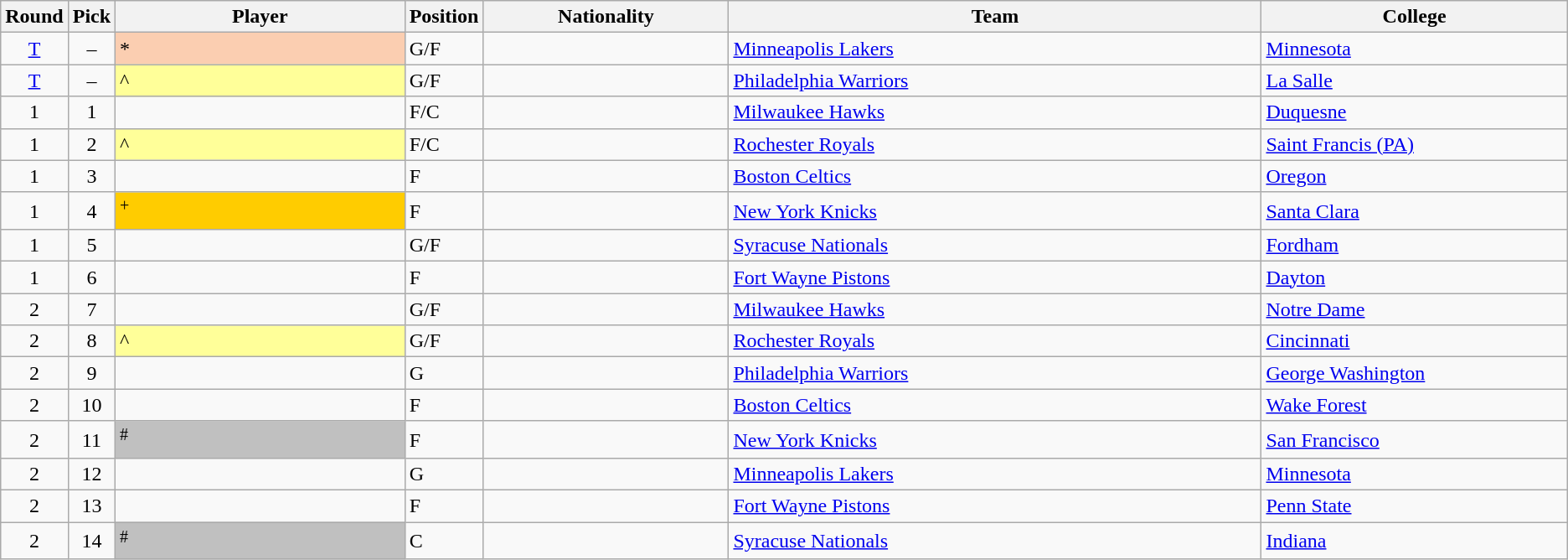<table class="wikitable sortable">
<tr>
<th width="1%">Round</th>
<th width="1%">Pick</th>
<th width="19%">Player</th>
<th width="1%">Position</th>
<th width="16%">Nationality</th>
<th width="35%">Team</th>
<th width="20%">College</th>
</tr>
<tr>
<td align=center><a href='#'>T</a></td>
<td align=center>–</td>
<td bgcolor="#FBCEB1">*</td>
<td>G/F</td>
<td></td>
<td><a href='#'>Minneapolis Lakers</a></td>
<td><a href='#'>Minnesota</a></td>
</tr>
<tr>
<td align=center><a href='#'>T</a></td>
<td align=center>–</td>
<td bgcolor="#FFFF99">^</td>
<td>G/F</td>
<td></td>
<td><a href='#'>Philadelphia Warriors</a></td>
<td><a href='#'>La Salle</a></td>
</tr>
<tr>
<td align=center>1</td>
<td align=center>1</td>
<td></td>
<td>F/C</td>
<td></td>
<td><a href='#'>Milwaukee Hawks</a></td>
<td><a href='#'>Duquesne</a></td>
</tr>
<tr>
<td align=center>1</td>
<td align=center>2</td>
<td bgcolor="#FFFF99">^</td>
<td>F/C</td>
<td></td>
<td><a href='#'>Rochester Royals</a></td>
<td><a href='#'>Saint Francis (PA)</a></td>
</tr>
<tr>
<td align=center>1</td>
<td align=center>3</td>
<td></td>
<td>F</td>
<td></td>
<td><a href='#'>Boston Celtics</a></td>
<td><a href='#'>Oregon</a></td>
</tr>
<tr>
<td align=center>1</td>
<td align=center>4</td>
<td bgcolor="#FFCC00"><sup>+</sup></td>
<td>F</td>
<td></td>
<td><a href='#'>New York Knicks</a></td>
<td><a href='#'>Santa Clara</a></td>
</tr>
<tr>
<td align=center>1</td>
<td align=center>5</td>
<td></td>
<td>G/F</td>
<td></td>
<td><a href='#'>Syracuse Nationals</a></td>
<td><a href='#'>Fordham</a></td>
</tr>
<tr>
<td align=center>1</td>
<td align=center>6</td>
<td></td>
<td>F</td>
<td></td>
<td><a href='#'>Fort Wayne Pistons</a></td>
<td><a href='#'>Dayton</a></td>
</tr>
<tr>
<td align=center>2</td>
<td align=center>7</td>
<td></td>
<td>G/F</td>
<td></td>
<td><a href='#'>Milwaukee Hawks</a></td>
<td><a href='#'>Notre Dame</a></td>
</tr>
<tr>
<td align=center>2</td>
<td align=center>8</td>
<td bgcolor="#FFFF99">^</td>
<td>G/F</td>
<td></td>
<td><a href='#'>Rochester Royals</a></td>
<td><a href='#'>Cincinnati</a></td>
</tr>
<tr>
<td align=center>2</td>
<td align=center>9</td>
<td></td>
<td>G</td>
<td></td>
<td><a href='#'>Philadelphia Warriors</a></td>
<td><a href='#'>George Washington</a></td>
</tr>
<tr>
<td align=center>2</td>
<td align=center>10</td>
<td></td>
<td>F</td>
<td></td>
<td><a href='#'>Boston Celtics</a></td>
<td><a href='#'>Wake Forest</a></td>
</tr>
<tr>
<td align=center>2</td>
<td align=center>11</td>
<td bgcolor="#C0C0C0"><sup>#</sup></td>
<td>F</td>
<td></td>
<td><a href='#'>New York Knicks</a></td>
<td><a href='#'>San Francisco</a></td>
</tr>
<tr>
<td align=center>2</td>
<td align=center>12</td>
<td></td>
<td>G</td>
<td></td>
<td><a href='#'>Minneapolis Lakers</a></td>
<td><a href='#'>Minnesota</a></td>
</tr>
<tr>
<td align=center>2</td>
<td align=center>13</td>
<td></td>
<td>F</td>
<td></td>
<td><a href='#'>Fort Wayne Pistons</a></td>
<td><a href='#'>Penn State</a></td>
</tr>
<tr>
<td align=center>2</td>
<td align=center>14</td>
<td bgcolor="#C0C0C0"><sup>#</sup></td>
<td>C</td>
<td></td>
<td><a href='#'>Syracuse Nationals</a></td>
<td><a href='#'>Indiana</a></td>
</tr>
</table>
